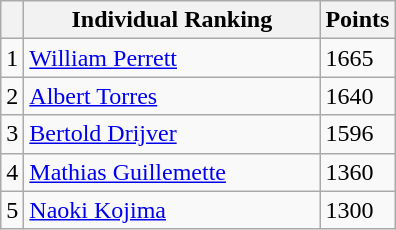<table class="wikitable col3right">
<tr>
<th></th>
<th style="width:190px; white-space:nowrap;">Individual Ranking</th>
<th style="width:20px;">Points</th>
</tr>
<tr>
<td>1</td>
<td> <a href='#'>William Perrett</a></td>
<td>1665</td>
</tr>
<tr>
<td>2</td>
<td> <a href='#'>Albert Torres</a></td>
<td>1640</td>
</tr>
<tr>
<td>3</td>
<td> <a href='#'>Bertold Drijver</a></td>
<td>1596</td>
</tr>
<tr>
<td>4</td>
<td> <a href='#'>Mathias Guillemette</a></td>
<td>1360</td>
</tr>
<tr>
<td>5</td>
<td> <a href='#'>Naoki Kojima</a></td>
<td>1300</td>
</tr>
</table>
